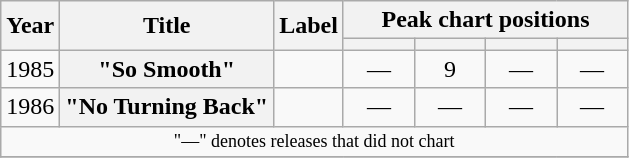<table class="wikitable plainrowheaders" style="text-align:center;">
<tr>
<th rowspan="2">Year</th>
<th rowspan="2">Title</th>
<th rowspan="2">Label</th>
<th colspan="4">Peak chart positions</th>
</tr>
<tr>
<th width="40"></th>
<th width="40"></th>
<th width="40"></th>
<th width="40"></th>
</tr>
<tr>
<td>1985</td>
<th scope="row">"So Smooth"</th>
<td></td>
<td align=center>―</td>
<td align=center>9</td>
<td align=center>―</td>
<td align=center>―</td>
</tr>
<tr>
<td>1986</td>
<th scope="row">"No Turning Back"</th>
<td></td>
<td align=center>―</td>
<td align=center>―</td>
<td align=center>―</td>
<td align=center>―</td>
</tr>
<tr>
<td colspan="8" style="font-size:9pt">"—" denotes releases that did not chart</td>
</tr>
<tr>
</tr>
</table>
